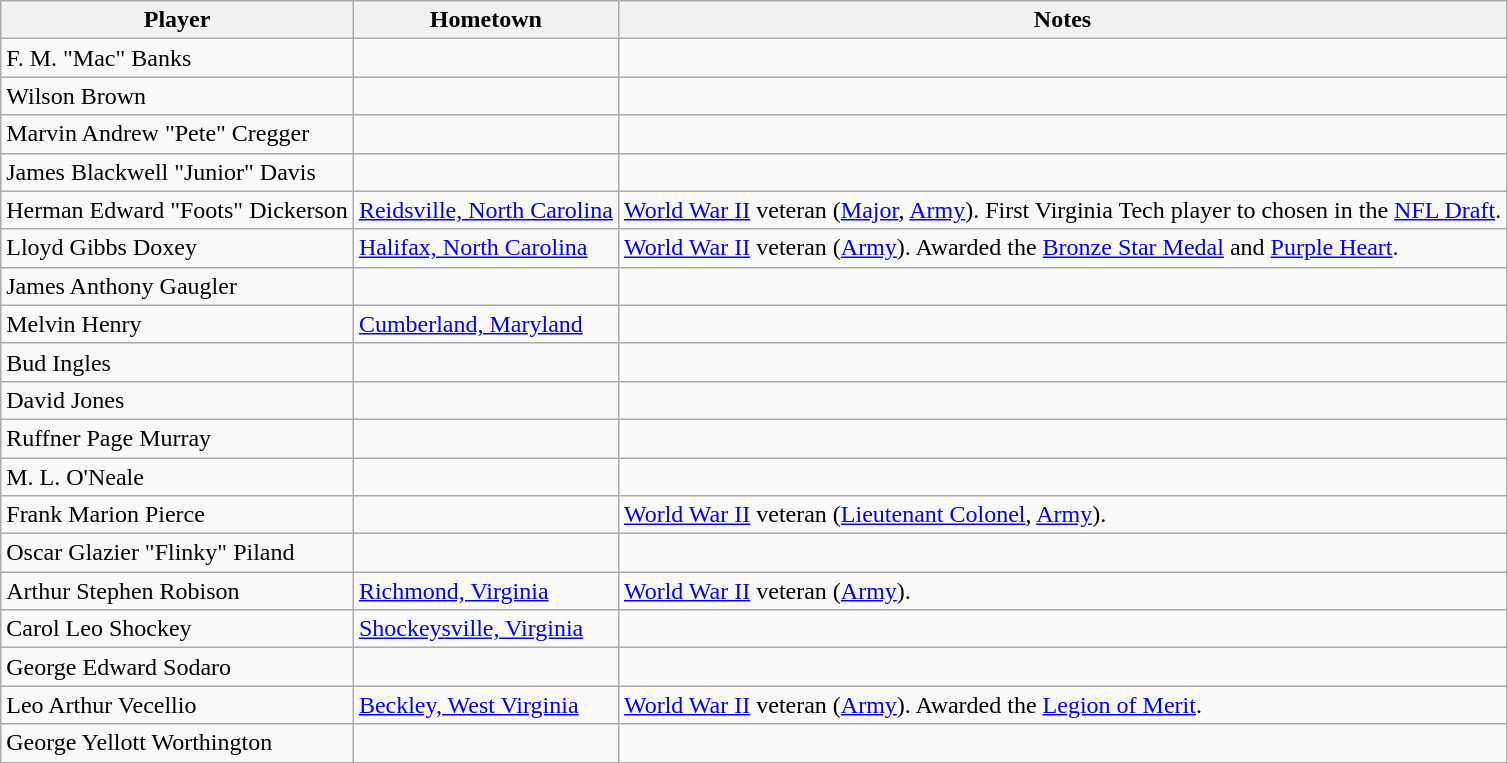<table class="wikitable" border="1">
<tr ;>
<th>Player</th>
<th>Hometown</th>
<th>Notes</th>
</tr>
<tr>
<td>F. M. "Mac" Banks</td>
<td></td>
<td></td>
</tr>
<tr>
<td>Wilson Brown</td>
<td></td>
<td></td>
</tr>
<tr>
<td>Marvin Andrew "Pete" Cregger</td>
<td></td>
<td></td>
</tr>
<tr>
<td>James Blackwell "Junior" Davis</td>
<td></td>
<td></td>
</tr>
<tr>
<td>Herman Edward "Foots" Dickerson</td>
<td><a href='#'>Reidsville, North Carolina</a></td>
<td><a href='#'>World War II</a> veteran (<a href='#'>Major</a>, <a href='#'>Army</a>). First Virginia Tech player to chosen in the <a href='#'>NFL Draft</a>.</td>
</tr>
<tr>
<td>Lloyd Gibbs Doxey</td>
<td><a href='#'>Halifax, North Carolina</a></td>
<td><a href='#'>World War II</a> veteran (<a href='#'>Army</a>). Awarded the <a href='#'>Bronze Star Medal</a> and <a href='#'>Purple Heart</a>.</td>
</tr>
<tr>
<td>James Anthony Gaugler</td>
<td></td>
<td></td>
</tr>
<tr>
<td>Melvin Henry</td>
<td><a href='#'>Cumberland, Maryland</a></td>
<td></td>
</tr>
<tr>
<td>Bud Ingles</td>
<td></td>
<td></td>
</tr>
<tr>
<td>David Jones</td>
<td></td>
<td></td>
</tr>
<tr>
<td>Ruffner Page Murray</td>
<td></td>
<td></td>
</tr>
<tr>
<td>M. L. O'Neale</td>
<td></td>
<td></td>
</tr>
<tr>
<td>Frank Marion Pierce</td>
<td></td>
<td><a href='#'>World War II</a> veteran (<a href='#'>Lieutenant Colonel</a>, <a href='#'>Army</a>).</td>
</tr>
<tr>
<td>Oscar Glazier "Flinky" Piland</td>
<td></td>
<td></td>
</tr>
<tr>
<td>Arthur Stephen Robison</td>
<td><a href='#'>Richmond, Virginia</a></td>
<td><a href='#'>World War II</a> veteran (<a href='#'>Army</a>).</td>
</tr>
<tr>
<td>Carol Leo Shockey</td>
<td><a href='#'>Shockeysville, Virginia</a></td>
<td></td>
</tr>
<tr>
<td>George Edward Sodaro</td>
<td></td>
<td></td>
</tr>
<tr>
<td>Leo Arthur Vecellio</td>
<td><a href='#'>Beckley, West Virginia</a></td>
<td><a href='#'>World War II</a> veteran (<a href='#'>Army</a>). Awarded the <a href='#'>Legion of Merit</a>.</td>
</tr>
<tr>
<td>George Yellott Worthington</td>
<td></td>
<td></td>
</tr>
</table>
